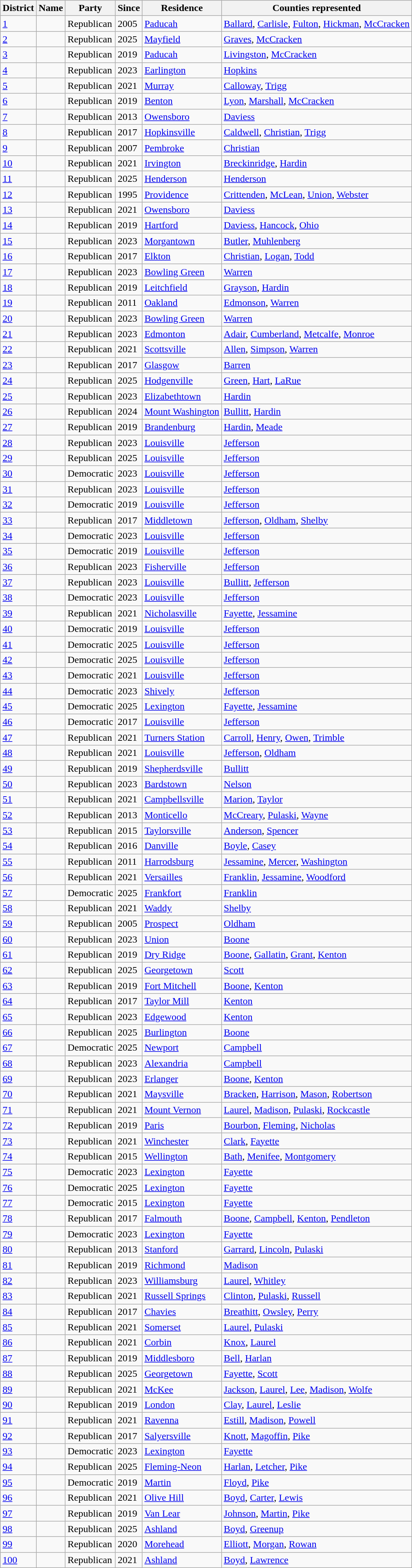<table class= "sortable wikitable">
<tr>
<th>District</th>
<th>Name</th>
<th>Party</th>
<th>Since</th>
<th>Residence</th>
<th>Counties represented</th>
</tr>
<tr>
<td><a href='#'>1</a></td>
<td></td>
<td>Republican</td>
<td>2005</td>
<td><a href='#'>Paducah</a></td>
<td><a href='#'>Ballard</a>, <a href='#'>Carlisle</a>, <a href='#'>Fulton</a>, <a href='#'>Hickman</a>, <a href='#'>McCracken</a></td>
</tr>
<tr>
<td><a href='#'>2</a></td>
<td></td>
<td>Republican</td>
<td>2025</td>
<td><a href='#'>Mayfield</a></td>
<td><a href='#'>Graves</a>, <a href='#'>McCracken</a></td>
</tr>
<tr>
<td><a href='#'>3</a></td>
<td></td>
<td>Republican</td>
<td>2019</td>
<td><a href='#'>Paducah</a></td>
<td><a href='#'>Livingston</a>, <a href='#'>McCracken</a></td>
</tr>
<tr>
<td><a href='#'>4</a></td>
<td></td>
<td>Republican</td>
<td>2023</td>
<td><a href='#'>Earlington</a></td>
<td><a href='#'>Hopkins</a></td>
</tr>
<tr>
<td><a href='#'>5</a></td>
<td></td>
<td>Republican</td>
<td>2021</td>
<td><a href='#'>Murray</a></td>
<td><a href='#'>Calloway</a>, <a href='#'>Trigg</a></td>
</tr>
<tr>
<td><a href='#'>6</a></td>
<td></td>
<td>Republican</td>
<td>2019</td>
<td><a href='#'>Benton</a></td>
<td><a href='#'>Lyon</a>, <a href='#'>Marshall</a>, <a href='#'>McCracken</a></td>
</tr>
<tr>
<td><a href='#'>7</a></td>
<td></td>
<td>Republican</td>
<td>2013</td>
<td><a href='#'>Owensboro</a></td>
<td><a href='#'>Daviess</a></td>
</tr>
<tr>
<td><a href='#'>8</a></td>
<td></td>
<td>Republican</td>
<td>2017</td>
<td><a href='#'>Hopkinsville</a></td>
<td><a href='#'>Caldwell</a>, <a href='#'>Christian</a>, <a href='#'>Trigg</a></td>
</tr>
<tr>
<td><a href='#'>9</a></td>
<td></td>
<td>Republican</td>
<td>2007</td>
<td><a href='#'>Pembroke</a></td>
<td><a href='#'>Christian</a></td>
</tr>
<tr>
<td><a href='#'>10</a></td>
<td></td>
<td>Republican</td>
<td>2021</td>
<td><a href='#'>Irvington</a></td>
<td><a href='#'>Breckinridge</a>, <a href='#'>Hardin</a></td>
</tr>
<tr>
<td><a href='#'>11</a></td>
<td></td>
<td>Republican</td>
<td>2025</td>
<td><a href='#'>Henderson</a></td>
<td><a href='#'>Henderson</a></td>
</tr>
<tr>
<td><a href='#'>12</a></td>
<td></td>
<td>Republican</td>
<td>1995</td>
<td><a href='#'>Providence</a></td>
<td><a href='#'>Crittenden</a>, <a href='#'>McLean</a>, <a href='#'>Union</a>, <a href='#'>Webster</a></td>
</tr>
<tr>
<td><a href='#'>13</a></td>
<td></td>
<td>Republican</td>
<td>2021</td>
<td><a href='#'>Owensboro</a></td>
<td><a href='#'>Daviess</a></td>
</tr>
<tr>
<td><a href='#'>14</a></td>
<td></td>
<td>Republican</td>
<td>2019</td>
<td><a href='#'>Hartford</a></td>
<td><a href='#'>Daviess</a>, <a href='#'>Hancock</a>, <a href='#'>Ohio</a></td>
</tr>
<tr>
<td><a href='#'>15</a></td>
<td></td>
<td>Republican</td>
<td>2023</td>
<td><a href='#'>Morgantown</a></td>
<td><a href='#'>Butler</a>, <a href='#'>Muhlenberg</a></td>
</tr>
<tr>
<td><a href='#'>16</a></td>
<td></td>
<td>Republican</td>
<td>2017</td>
<td><a href='#'>Elkton</a></td>
<td><a href='#'>Christian</a>, <a href='#'>Logan</a>, <a href='#'>Todd</a></td>
</tr>
<tr>
<td><a href='#'>17</a></td>
<td></td>
<td>Republican</td>
<td>2023</td>
<td><a href='#'>Bowling Green</a></td>
<td><a href='#'>Warren</a></td>
</tr>
<tr>
<td><a href='#'>18</a></td>
<td></td>
<td>Republican</td>
<td>2019</td>
<td><a href='#'>Leitchfield</a></td>
<td><a href='#'>Grayson</a>, <a href='#'>Hardin</a></td>
</tr>
<tr>
<td><a href='#'>19</a></td>
<td></td>
<td>Republican</td>
<td>2011</td>
<td><a href='#'>Oakland</a></td>
<td><a href='#'>Edmonson</a>, <a href='#'>Warren</a></td>
</tr>
<tr>
<td><a href='#'>20</a></td>
<td></td>
<td>Republican</td>
<td>2023</td>
<td><a href='#'>Bowling Green</a></td>
<td><a href='#'>Warren</a></td>
</tr>
<tr>
<td><a href='#'>21</a></td>
<td></td>
<td>Republican</td>
<td>2023</td>
<td><a href='#'>Edmonton</a></td>
<td><a href='#'>Adair</a>, <a href='#'>Cumberland</a>, <a href='#'>Metcalfe</a>, <a href='#'>Monroe</a></td>
</tr>
<tr>
<td><a href='#'>22</a></td>
<td></td>
<td>Republican</td>
<td>2021</td>
<td><a href='#'>Scottsville</a></td>
<td><a href='#'>Allen</a>, <a href='#'>Simpson</a>, <a href='#'>Warren</a></td>
</tr>
<tr>
<td><a href='#'>23</a></td>
<td></td>
<td>Republican</td>
<td>2017</td>
<td><a href='#'>Glasgow</a></td>
<td><a href='#'>Barren</a></td>
</tr>
<tr>
<td><a href='#'>24</a></td>
<td></td>
<td>Republican</td>
<td>2025</td>
<td><a href='#'>Hodgenville</a></td>
<td><a href='#'>Green</a>, <a href='#'>Hart</a>, <a href='#'>LaRue</a></td>
</tr>
<tr>
<td><a href='#'>25</a></td>
<td></td>
<td>Republican</td>
<td>2023</td>
<td><a href='#'>Elizabethtown</a></td>
<td><a href='#'>Hardin</a></td>
</tr>
<tr>
<td><a href='#'>26</a></td>
<td></td>
<td>Republican</td>
<td>2024</td>
<td><a href='#'>Mount Washington</a></td>
<td><a href='#'>Bullitt</a>, <a href='#'>Hardin</a></td>
</tr>
<tr>
<td><a href='#'>27</a></td>
<td></td>
<td>Republican</td>
<td>2019</td>
<td><a href='#'>Brandenburg</a></td>
<td><a href='#'>Hardin</a>, <a href='#'>Meade</a></td>
</tr>
<tr>
<td><a href='#'>28</a></td>
<td></td>
<td>Republican</td>
<td>2023</td>
<td><a href='#'>Louisville</a></td>
<td><a href='#'>Jefferson</a></td>
</tr>
<tr>
<td><a href='#'>29</a></td>
<td></td>
<td>Republican</td>
<td>2025</td>
<td><a href='#'>Louisville</a></td>
<td><a href='#'>Jefferson</a></td>
</tr>
<tr>
<td><a href='#'>30</a></td>
<td></td>
<td>Democratic</td>
<td>2023</td>
<td><a href='#'>Louisville</a></td>
<td><a href='#'>Jefferson</a></td>
</tr>
<tr>
<td><a href='#'>31</a></td>
<td></td>
<td>Republican</td>
<td>2023</td>
<td><a href='#'>Louisville</a></td>
<td><a href='#'>Jefferson</a></td>
</tr>
<tr>
<td><a href='#'>32</a></td>
<td></td>
<td>Democratic</td>
<td>2019</td>
<td><a href='#'>Louisville</a></td>
<td><a href='#'>Jefferson</a></td>
</tr>
<tr>
<td><a href='#'>33</a></td>
<td></td>
<td>Republican</td>
<td>2017</td>
<td><a href='#'>Middletown</a></td>
<td><a href='#'>Jefferson</a>, <a href='#'>Oldham</a>, <a href='#'>Shelby</a></td>
</tr>
<tr>
<td><a href='#'>34</a></td>
<td></td>
<td>Democratic</td>
<td>2023</td>
<td><a href='#'>Louisville</a></td>
<td><a href='#'>Jefferson</a></td>
</tr>
<tr>
<td><a href='#'>35</a></td>
<td></td>
<td>Democratic</td>
<td>2019</td>
<td><a href='#'>Louisville</a></td>
<td><a href='#'>Jefferson</a></td>
</tr>
<tr>
<td><a href='#'>36</a></td>
<td></td>
<td>Republican</td>
<td>2023</td>
<td><a href='#'>Fisherville</a></td>
<td><a href='#'>Jefferson</a></td>
</tr>
<tr>
<td><a href='#'>37</a></td>
<td></td>
<td>Republican</td>
<td>2023</td>
<td><a href='#'>Louisville</a></td>
<td><a href='#'>Bullitt</a>, <a href='#'>Jefferson</a></td>
</tr>
<tr>
<td><a href='#'>38</a></td>
<td></td>
<td>Democratic</td>
<td>2023</td>
<td><a href='#'>Louisville</a></td>
<td><a href='#'>Jefferson</a></td>
</tr>
<tr>
<td><a href='#'>39</a></td>
<td></td>
<td>Republican</td>
<td>2021</td>
<td><a href='#'>Nicholasville</a></td>
<td><a href='#'>Fayette</a>, <a href='#'>Jessamine</a></td>
</tr>
<tr>
<td><a href='#'>40</a></td>
<td></td>
<td>Democratic</td>
<td>2019</td>
<td><a href='#'>Louisville</a></td>
<td><a href='#'>Jefferson</a></td>
</tr>
<tr>
<td><a href='#'>41</a></td>
<td></td>
<td>Democratic</td>
<td>2025</td>
<td><a href='#'>Louisville</a></td>
<td><a href='#'>Jefferson</a></td>
</tr>
<tr>
<td><a href='#'>42</a></td>
<td></td>
<td>Democratic</td>
<td>2025</td>
<td><a href='#'>Louisville</a></td>
<td><a href='#'>Jefferson</a></td>
</tr>
<tr>
<td><a href='#'>43</a></td>
<td></td>
<td>Democratic</td>
<td>2021</td>
<td><a href='#'>Louisville</a></td>
<td><a href='#'>Jefferson</a></td>
</tr>
<tr>
<td><a href='#'>44</a></td>
<td></td>
<td>Democratic</td>
<td>2023</td>
<td><a href='#'>Shively</a></td>
<td><a href='#'>Jefferson</a></td>
</tr>
<tr>
<td><a href='#'>45</a></td>
<td></td>
<td>Democratic</td>
<td>2025</td>
<td><a href='#'>Lexington</a></td>
<td><a href='#'>Fayette</a>, <a href='#'>Jessamine</a></td>
</tr>
<tr>
<td><a href='#'>46</a></td>
<td></td>
<td>Democratic</td>
<td>2017</td>
<td><a href='#'>Louisville</a></td>
<td><a href='#'>Jefferson</a></td>
</tr>
<tr>
<td><a href='#'>47</a></td>
<td></td>
<td>Republican</td>
<td>2021</td>
<td><a href='#'>Turners Station</a></td>
<td><a href='#'>Carroll</a>, <a href='#'>Henry</a>, <a href='#'>Owen</a>, <a href='#'>Trimble</a></td>
</tr>
<tr>
<td><a href='#'>48</a></td>
<td></td>
<td>Republican</td>
<td>2021</td>
<td><a href='#'>Louisville</a></td>
<td><a href='#'>Jefferson</a>, <a href='#'>Oldham</a></td>
</tr>
<tr>
<td><a href='#'>49</a></td>
<td></td>
<td>Republican</td>
<td>2019</td>
<td><a href='#'>Shepherdsville</a></td>
<td><a href='#'>Bullitt</a></td>
</tr>
<tr>
<td><a href='#'>50</a></td>
<td></td>
<td>Republican</td>
<td>2023</td>
<td><a href='#'>Bardstown</a></td>
<td><a href='#'>Nelson</a></td>
</tr>
<tr>
<td><a href='#'>51</a></td>
<td></td>
<td>Republican</td>
<td>2021</td>
<td><a href='#'>Campbellsville</a></td>
<td><a href='#'>Marion</a>, <a href='#'>Taylor</a></td>
</tr>
<tr>
<td><a href='#'>52</a></td>
<td></td>
<td>Republican</td>
<td>2013</td>
<td><a href='#'>Monticello</a></td>
<td><a href='#'>McCreary</a>, <a href='#'>Pulaski</a>, <a href='#'>Wayne</a></td>
</tr>
<tr>
<td><a href='#'>53</a></td>
<td></td>
<td>Republican</td>
<td>2015</td>
<td><a href='#'>Taylorsville</a></td>
<td><a href='#'>Anderson</a>, <a href='#'>Spencer</a></td>
</tr>
<tr>
<td><a href='#'>54</a></td>
<td></td>
<td>Republican</td>
<td>2016</td>
<td><a href='#'>Danville</a></td>
<td><a href='#'>Boyle</a>, <a href='#'>Casey</a></td>
</tr>
<tr>
<td><a href='#'>55</a></td>
<td></td>
<td>Republican</td>
<td>2011</td>
<td><a href='#'>Harrodsburg</a></td>
<td><a href='#'>Jessamine</a>, <a href='#'>Mercer</a>, <a href='#'>Washington</a></td>
</tr>
<tr>
<td><a href='#'>56</a></td>
<td></td>
<td>Republican</td>
<td>2021</td>
<td><a href='#'>Versailles</a></td>
<td><a href='#'>Franklin</a>, <a href='#'>Jessamine</a>, <a href='#'>Woodford</a></td>
</tr>
<tr>
<td><a href='#'>57</a></td>
<td></td>
<td>Democratic</td>
<td>2025</td>
<td><a href='#'>Frankfort</a></td>
<td><a href='#'>Franklin</a></td>
</tr>
<tr>
<td><a href='#'>58</a></td>
<td></td>
<td>Republican</td>
<td>2021</td>
<td><a href='#'>Waddy</a></td>
<td><a href='#'>Shelby</a></td>
</tr>
<tr>
<td><a href='#'>59</a></td>
<td></td>
<td>Republican</td>
<td>2005</td>
<td><a href='#'>Prospect</a></td>
<td><a href='#'>Oldham</a></td>
</tr>
<tr>
<td><a href='#'>60</a></td>
<td></td>
<td>Republican</td>
<td>2023</td>
<td><a href='#'>Union</a></td>
<td><a href='#'>Boone</a></td>
</tr>
<tr>
<td><a href='#'>61</a></td>
<td></td>
<td>Republican</td>
<td>2019</td>
<td><a href='#'>Dry Ridge</a></td>
<td><a href='#'>Boone</a>, <a href='#'>Gallatin</a>, <a href='#'>Grant</a>, <a href='#'>Kenton</a></td>
</tr>
<tr>
<td><a href='#'>62</a></td>
<td></td>
<td>Republican</td>
<td>2025</td>
<td><a href='#'>Georgetown</a></td>
<td><a href='#'>Scott</a></td>
</tr>
<tr>
<td><a href='#'>63</a></td>
<td></td>
<td>Republican</td>
<td>2019</td>
<td><a href='#'>Fort Mitchell</a></td>
<td><a href='#'>Boone</a>, <a href='#'>Kenton</a></td>
</tr>
<tr>
<td><a href='#'>64</a></td>
<td></td>
<td>Republican</td>
<td>2017</td>
<td><a href='#'>Taylor Mill</a></td>
<td><a href='#'>Kenton</a></td>
</tr>
<tr>
<td><a href='#'>65</a></td>
<td></td>
<td>Republican</td>
<td>2023</td>
<td><a href='#'>Edgewood</a></td>
<td><a href='#'>Kenton</a></td>
</tr>
<tr>
<td><a href='#'>66</a></td>
<td></td>
<td>Republican</td>
<td>2025</td>
<td><a href='#'>Burlington</a></td>
<td><a href='#'>Boone</a></td>
</tr>
<tr>
<td><a href='#'>67</a></td>
<td></td>
<td>Democratic</td>
<td>2025</td>
<td><a href='#'>Newport</a></td>
<td><a href='#'>Campbell</a></td>
</tr>
<tr>
<td><a href='#'>68</a></td>
<td></td>
<td>Republican</td>
<td>2023</td>
<td><a href='#'>Alexandria</a></td>
<td><a href='#'>Campbell</a></td>
</tr>
<tr>
<td><a href='#'>69</a></td>
<td></td>
<td>Republican</td>
<td>2023</td>
<td><a href='#'>Erlanger</a></td>
<td><a href='#'>Boone</a>, <a href='#'>Kenton</a></td>
</tr>
<tr>
<td><a href='#'>70</a></td>
<td></td>
<td>Republican</td>
<td>2021</td>
<td><a href='#'>Maysville</a></td>
<td><a href='#'>Bracken</a>, <a href='#'>Harrison</a>, <a href='#'>Mason</a>, <a href='#'>Robertson</a></td>
</tr>
<tr>
<td><a href='#'>71</a></td>
<td></td>
<td>Republican</td>
<td>2021</td>
<td><a href='#'>Mount Vernon</a></td>
<td><a href='#'>Laurel</a>, <a href='#'>Madison</a>, <a href='#'>Pulaski</a>, <a href='#'>Rockcastle</a></td>
</tr>
<tr>
<td><a href='#'>72</a></td>
<td></td>
<td>Republican</td>
<td>2019</td>
<td><a href='#'>Paris</a></td>
<td><a href='#'>Bourbon</a>, <a href='#'>Fleming</a>, <a href='#'>Nicholas</a></td>
</tr>
<tr>
<td><a href='#'>73</a></td>
<td></td>
<td>Republican</td>
<td>2021</td>
<td><a href='#'>Winchester</a></td>
<td><a href='#'>Clark</a>, <a href='#'>Fayette</a></td>
</tr>
<tr>
<td><a href='#'>74</a></td>
<td></td>
<td>Republican</td>
<td>2015</td>
<td><a href='#'>Wellington</a></td>
<td><a href='#'>Bath</a>, <a href='#'>Menifee</a>, <a href='#'>Montgomery</a></td>
</tr>
<tr>
<td><a href='#'>75</a></td>
<td></td>
<td>Democratic</td>
<td>2023</td>
<td><a href='#'>Lexington</a></td>
<td><a href='#'>Fayette</a></td>
</tr>
<tr>
<td><a href='#'>76</a></td>
<td></td>
<td>Democratic</td>
<td>2025</td>
<td><a href='#'>Lexington</a></td>
<td><a href='#'>Fayette</a></td>
</tr>
<tr>
<td><a href='#'>77</a></td>
<td></td>
<td>Democratic</td>
<td>2015</td>
<td><a href='#'>Lexington</a></td>
<td><a href='#'>Fayette</a></td>
</tr>
<tr>
<td><a href='#'>78</a></td>
<td></td>
<td>Republican</td>
<td>2017</td>
<td><a href='#'>Falmouth</a></td>
<td><a href='#'>Boone</a>, <a href='#'>Campbell</a>, <a href='#'>Kenton</a>, <a href='#'>Pendleton</a></td>
</tr>
<tr>
<td><a href='#'>79</a></td>
<td></td>
<td>Democratic</td>
<td>2023</td>
<td><a href='#'>Lexington</a></td>
<td><a href='#'>Fayette</a></td>
</tr>
<tr>
<td><a href='#'>80</a></td>
<td></td>
<td>Republican</td>
<td>2013</td>
<td><a href='#'>Stanford</a></td>
<td><a href='#'>Garrard</a>, <a href='#'>Lincoln</a>, <a href='#'>Pulaski</a></td>
</tr>
<tr>
<td><a href='#'>81</a></td>
<td></td>
<td>Republican</td>
<td>2019</td>
<td><a href='#'>Richmond</a></td>
<td><a href='#'>Madison</a></td>
</tr>
<tr>
<td><a href='#'>82</a></td>
<td></td>
<td>Republican</td>
<td>2023</td>
<td><a href='#'>Williamsburg</a></td>
<td><a href='#'>Laurel</a>, <a href='#'>Whitley</a></td>
</tr>
<tr>
<td><a href='#'>83</a></td>
<td></td>
<td>Republican</td>
<td>2021</td>
<td><a href='#'>Russell Springs</a></td>
<td><a href='#'>Clinton</a>, <a href='#'>Pulaski</a>, <a href='#'>Russell</a></td>
</tr>
<tr>
<td><a href='#'>84</a></td>
<td></td>
<td>Republican</td>
<td>2017</td>
<td><a href='#'>Chavies</a></td>
<td><a href='#'>Breathitt</a>, <a href='#'>Owsley</a>, <a href='#'>Perry</a></td>
</tr>
<tr>
<td><a href='#'>85</a></td>
<td></td>
<td>Republican</td>
<td>2021</td>
<td><a href='#'>Somerset</a></td>
<td><a href='#'>Laurel</a>, <a href='#'>Pulaski</a></td>
</tr>
<tr>
<td><a href='#'>86</a></td>
<td></td>
<td>Republican</td>
<td>2021</td>
<td><a href='#'>Corbin</a></td>
<td><a href='#'>Knox</a>, <a href='#'>Laurel</a></td>
</tr>
<tr>
<td><a href='#'>87</a></td>
<td></td>
<td>Republican</td>
<td>2019</td>
<td><a href='#'>Middlesboro</a></td>
<td><a href='#'>Bell</a>, <a href='#'>Harlan</a></td>
</tr>
<tr>
<td><a href='#'>88</a></td>
<td></td>
<td>Republican</td>
<td>2025</td>
<td><a href='#'>Georgetown</a></td>
<td><a href='#'>Fayette</a>, <a href='#'>Scott</a></td>
</tr>
<tr>
<td><a href='#'>89</a></td>
<td></td>
<td>Republican</td>
<td>2021</td>
<td><a href='#'>McKee</a></td>
<td><a href='#'>Jackson</a>, <a href='#'>Laurel</a>, <a href='#'>Lee</a>, <a href='#'>Madison</a>, <a href='#'>Wolfe</a></td>
</tr>
<tr>
<td><a href='#'>90</a></td>
<td></td>
<td>Republican</td>
<td>2019</td>
<td><a href='#'>London</a></td>
<td><a href='#'>Clay</a>, <a href='#'>Laurel</a>, <a href='#'>Leslie</a></td>
</tr>
<tr>
<td><a href='#'>91</a></td>
<td></td>
<td>Republican</td>
<td>2021</td>
<td><a href='#'>Ravenna</a></td>
<td><a href='#'>Estill</a>, <a href='#'>Madison</a>, <a href='#'>Powell</a></td>
</tr>
<tr>
<td><a href='#'>92</a></td>
<td></td>
<td>Republican</td>
<td>2017</td>
<td><a href='#'>Salyersville</a></td>
<td><a href='#'>Knott</a>, <a href='#'>Magoffin</a>, <a href='#'>Pike</a></td>
</tr>
<tr>
<td><a href='#'>93</a></td>
<td></td>
<td>Democratic</td>
<td>2023</td>
<td><a href='#'>Lexington</a></td>
<td><a href='#'>Fayette</a></td>
</tr>
<tr>
<td><a href='#'>94</a></td>
<td></td>
<td>Republican</td>
<td>2025</td>
<td><a href='#'>Fleming-Neon</a></td>
<td><a href='#'>Harlan</a>, <a href='#'>Letcher</a>, <a href='#'>Pike</a></td>
</tr>
<tr>
<td><a href='#'>95</a></td>
<td></td>
<td>Democratic</td>
<td>2019</td>
<td><a href='#'>Martin</a></td>
<td><a href='#'>Floyd</a>, <a href='#'>Pike</a></td>
</tr>
<tr>
<td><a href='#'>96</a></td>
<td></td>
<td>Republican</td>
<td>2021</td>
<td><a href='#'>Olive Hill</a></td>
<td><a href='#'>Boyd</a>, <a href='#'>Carter</a>, <a href='#'>Lewis</a></td>
</tr>
<tr>
<td><a href='#'>97</a></td>
<td></td>
<td>Republican</td>
<td>2019</td>
<td><a href='#'>Van Lear</a></td>
<td><a href='#'>Johnson</a>, <a href='#'>Martin</a>, <a href='#'>Pike</a></td>
</tr>
<tr>
<td><a href='#'>98</a></td>
<td></td>
<td>Republican</td>
<td>2025</td>
<td><a href='#'>Ashland</a></td>
<td><a href='#'>Boyd</a>, <a href='#'>Greenup</a></td>
</tr>
<tr>
<td><a href='#'>99</a></td>
<td></td>
<td>Republican</td>
<td>2020</td>
<td><a href='#'>Morehead</a></td>
<td><a href='#'>Elliott</a>, <a href='#'>Morgan</a>, <a href='#'>Rowan</a></td>
</tr>
<tr>
<td><a href='#'>100</a></td>
<td></td>
<td>Republican</td>
<td>2021</td>
<td><a href='#'>Ashland</a></td>
<td><a href='#'>Boyd</a>, <a href='#'>Lawrence</a></td>
</tr>
</table>
